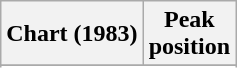<table class="wikitable sortable plainrowheaders" style="text-align:center">
<tr>
<th>Chart (1983)</th>
<th>Peak<br>position</th>
</tr>
<tr>
</tr>
<tr>
</tr>
</table>
